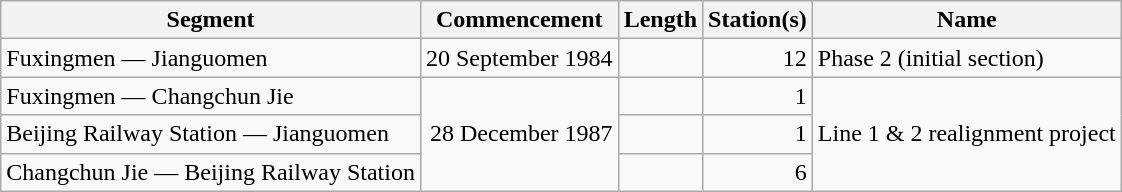<table class="wikitable" style="border-collapse: collapse; text-align: right;">
<tr>
<th>Segment</th>
<th>Commencement</th>
<th>Length</th>
<th>Station(s)</th>
<th>Name</th>
</tr>
<tr>
<td style="text-align: left;">Fuxingmen — Jianguomen</td>
<td>20 September 1984</td>
<td></td>
<td>12</td>
<td style="text-align: left;">Phase 2 (initial section)</td>
</tr>
<tr>
<td style="text-align: left;">Fuxingmen — Changchun Jie</td>
<td rowspan="3">28 December 1987</td>
<td></td>
<td>1</td>
<td rowspan="3" style="text-align: left;">Line 1 & 2 realignment project</td>
</tr>
<tr>
<td style="text-align: left;">Beijing Railway Station — Jianguomen</td>
<td></td>
<td>1</td>
</tr>
<tr>
<td style="text-align: left;">Changchun Jie — Beijing Railway Station</td>
<td></td>
<td>6</td>
</tr>
</table>
